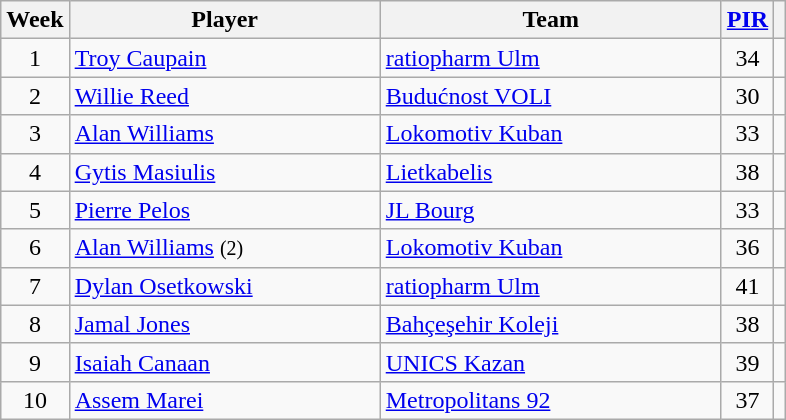<table class="wikitable sortable" style="text-align: center;">
<tr>
<th>Week</th>
<th style="width:200px;">Player</th>
<th style="width:220px;">Team</th>
<th><a href='#'>PIR</a></th>
<th></th>
</tr>
<tr>
<td>1</td>
<td style="text-align:left;"> <a href='#'>Troy Caupain</a></td>
<td style="text-align:left;"> <a href='#'>ratiopharm Ulm</a></td>
<td>34</td>
<td></td>
</tr>
<tr>
<td>2</td>
<td style="text-align:left;"> <a href='#'>Willie Reed</a></td>
<td style="text-align:left;"> <a href='#'>Budućnost VOLI</a></td>
<td>30</td>
<td></td>
</tr>
<tr>
<td>3</td>
<td style="text-align:left;"> <a href='#'>Alan Williams</a></td>
<td style="text-align:left;"> <a href='#'>Lokomotiv Kuban</a></td>
<td>33</td>
<td></td>
</tr>
<tr>
<td>4</td>
<td style="text-align:left;"> <a href='#'>Gytis Masiulis</a></td>
<td style="text-align:left;"> <a href='#'>Lietkabelis</a></td>
<td>38</td>
<td></td>
</tr>
<tr>
<td>5</td>
<td style="text-align:left;"> <a href='#'>Pierre Pelos</a></td>
<td style="text-align:left;"> <a href='#'>JL Bourg</a></td>
<td>33</td>
<td></td>
</tr>
<tr>
<td>6</td>
<td style="text-align:left;"> <a href='#'>Alan Williams</a> <small>(2)</small></td>
<td style="text-align:left;"> <a href='#'>Lokomotiv Kuban</a></td>
<td>36</td>
<td></td>
</tr>
<tr>
<td>7</td>
<td style="text-align:left;"> <a href='#'>Dylan Osetkowski</a></td>
<td style="text-align:left;"> <a href='#'>ratiopharm Ulm</a></td>
<td>41</td>
<td></td>
</tr>
<tr>
<td>8</td>
<td style="text-align:left;"> <a href='#'>Jamal Jones</a></td>
<td style="text-align:left;"> <a href='#'>Bahçeşehir Koleji</a></td>
<td>38</td>
<td></td>
</tr>
<tr>
<td>9</td>
<td style="text-align:left;"> <a href='#'>Isaiah Canaan</a></td>
<td style="text-align:left;"> <a href='#'>UNICS Kazan</a></td>
<td>39</td>
<td></td>
</tr>
<tr>
<td>10</td>
<td style="text-align:left;"> <a href='#'>Assem Marei</a></td>
<td style="text-align:left;"> <a href='#'>Metropolitans 92</a></td>
<td>37</td>
<td></td>
</tr>
</table>
